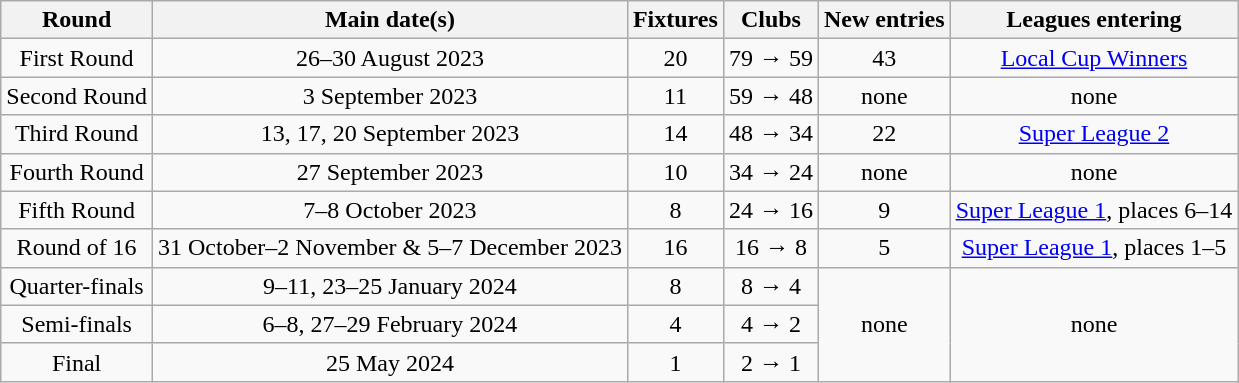<table class="wikitable" style="text-align:center">
<tr>
<th>Round</th>
<th>Main date(s)</th>
<th>Fixtures</th>
<th>Clubs</th>
<th>New entries</th>
<th>Leagues entering</th>
</tr>
<tr>
<td>First Round</td>
<td>26–30 August 2023</td>
<td>20</td>
<td>79 → 59</td>
<td>43</td>
<td><a href='#'>Local Cup Winners</a></td>
</tr>
<tr>
<td>Second Round</td>
<td>3 September 2023</td>
<td>11</td>
<td>59 → 48</td>
<td>none</td>
<td>none</td>
</tr>
<tr>
<td>Third Round</td>
<td>13, 17, 20 September 2023</td>
<td>14</td>
<td>48 → 34</td>
<td>22</td>
<td><a href='#'>Super League 2</a></td>
</tr>
<tr>
<td>Fourth Round</td>
<td>27 September 2023</td>
<td>10</td>
<td>34 → 24</td>
<td>none</td>
<td>none</td>
</tr>
<tr>
<td>Fifth Round</td>
<td>7–8 October 2023</td>
<td>8</td>
<td>24 → 16</td>
<td>9</td>
<td><a href='#'>Super League 1</a>, places 6–14</td>
</tr>
<tr>
<td>Round of 16</td>
<td>31 October–2 November & 5–7 December 2023</td>
<td>16</td>
<td>16 → 8</td>
<td>5</td>
<td><a href='#'>Super League 1</a>, places 1–5</td>
</tr>
<tr>
<td>Quarter-finals</td>
<td>9–11, 23–25 January 2024</td>
<td>8</td>
<td>8 → 4</td>
<td rowspan=3>none</td>
<td rowspan=3>none</td>
</tr>
<tr>
<td>Semi-finals</td>
<td>6–8, 27–29 February 2024</td>
<td>4</td>
<td>4 → 2</td>
</tr>
<tr>
<td>Final</td>
<td>25 May 2024</td>
<td>1</td>
<td>2 → 1</td>
</tr>
</table>
